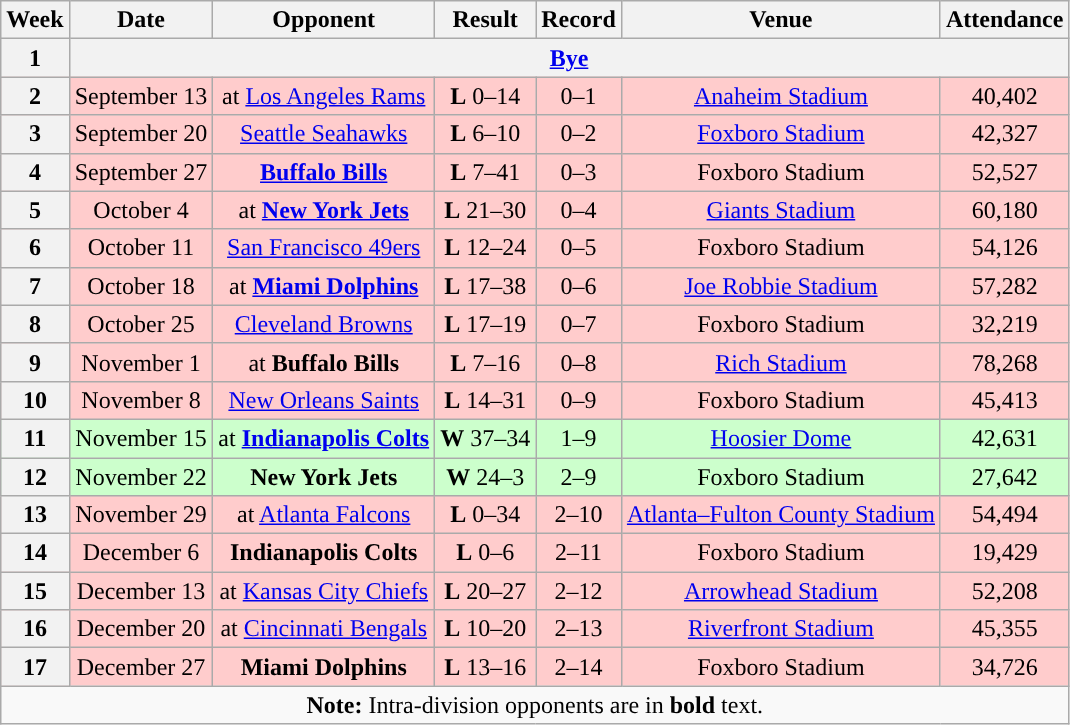<table class="wikitable" style="text-align:center">
<tr>
<th>Week</th>
<th>Date</th>
<th>Opponent</th>
<th>Result</th>
<th>Record</th>
<th>Venue</th>
<th>Attendance</th>
</tr>
<tr>
<th>1</th>
<th colspan="6"><a href='#'>Bye</a></th>
</tr>
<tr style="background:#fcc">
<th>2</th>
<td>September 13</td>
<td>at <a href='#'>Los Angeles Rams</a></td>
<td><strong>L</strong> 0–14</td>
<td>0–1</td>
<td><a href='#'>Anaheim Stadium</a></td>
<td>40,402</td>
</tr>
<tr style="background:#fcc">
<th>3</th>
<td>September 20</td>
<td><a href='#'>Seattle Seahawks</a></td>
<td><strong>L</strong> 6–10</td>
<td>0–2</td>
<td><a href='#'>Foxboro Stadium</a></td>
<td>42,327</td>
</tr>
<tr style="background:#fcc">
<th>4</th>
<td>September 27</td>
<td><strong><a href='#'>Buffalo Bills</a></strong></td>
<td><strong>L</strong> 7–41</td>
<td>0–3</td>
<td>Foxboro Stadium</td>
<td>52,527</td>
</tr>
<tr style="background:#fcc">
<th>5</th>
<td>October 4</td>
<td>at <strong><a href='#'>New York Jets</a></strong></td>
<td><strong>L</strong> 21–30</td>
<td>0–4</td>
<td><a href='#'>Giants Stadium</a></td>
<td>60,180</td>
</tr>
<tr style="background:#fcc">
<th>6</th>
<td>October 11</td>
<td><a href='#'>San Francisco 49ers</a></td>
<td><strong>L</strong> 12–24</td>
<td>0–5</td>
<td>Foxboro Stadium</td>
<td>54,126</td>
</tr>
<tr style="background:#fcc">
<th>7</th>
<td>October 18</td>
<td>at <strong><a href='#'>Miami Dolphins</a></strong></td>
<td><strong>L</strong> 17–38</td>
<td>0–6</td>
<td><a href='#'>Joe Robbie Stadium</a></td>
<td>57,282</td>
</tr>
<tr style="background:#fcc">
<th>8</th>
<td>October 25</td>
<td><a href='#'>Cleveland Browns</a></td>
<td><strong>L</strong> 17–19</td>
<td>0–7</td>
<td>Foxboro Stadium</td>
<td>32,219</td>
</tr>
<tr style="background:#fcc">
<th>9</th>
<td>November 1</td>
<td>at <strong>Buffalo Bills</strong></td>
<td><strong>L</strong> 7–16</td>
<td>0–8</td>
<td><a href='#'>Rich Stadium</a></td>
<td>78,268</td>
</tr>
<tr style="background:#fcc">
<th>10</th>
<td>November 8</td>
<td><a href='#'>New Orleans Saints</a></td>
<td><strong>L</strong> 14–31</td>
<td>0–9</td>
<td>Foxboro Stadium</td>
<td>45,413</td>
</tr>
<tr style="background:#cfc">
<th>11</th>
<td>November 15</td>
<td>at <strong><a href='#'>Indianapolis Colts</a></strong></td>
<td><strong>W</strong> 37–34 </td>
<td>1–9</td>
<td><a href='#'>Hoosier Dome</a></td>
<td>42,631</td>
</tr>
<tr style="background:#cfc">
<th>12</th>
<td>November 22</td>
<td><strong>New York Jets</strong></td>
<td><strong>W</strong> 24–3</td>
<td>2–9</td>
<td>Foxboro Stadium</td>
<td>27,642</td>
</tr>
<tr style="background:#fcc">
<th>13</th>
<td>November 29</td>
<td>at <a href='#'>Atlanta Falcons</a></td>
<td><strong>L</strong> 0–34</td>
<td>2–10</td>
<td><a href='#'>Atlanta–Fulton County Stadium</a></td>
<td>54,494</td>
</tr>
<tr style="background:#fcc">
<th>14</th>
<td>December 6</td>
<td><strong>Indianapolis Colts</strong></td>
<td><strong>L</strong> 0–6</td>
<td>2–11</td>
<td>Foxboro Stadium</td>
<td>19,429</td>
</tr>
<tr style="background:#fcc">
<th>15</th>
<td>December 13</td>
<td>at <a href='#'>Kansas City Chiefs</a></td>
<td><strong>L</strong> 20–27</td>
<td>2–12</td>
<td><a href='#'>Arrowhead Stadium</a></td>
<td>52,208</td>
</tr>
<tr style="background:#fcc">
<th>16</th>
<td>December 20</td>
<td>at <a href='#'>Cincinnati Bengals</a></td>
<td><strong>L</strong> 10–20</td>
<td>2–13</td>
<td><a href='#'>Riverfront Stadium</a></td>
<td>45,355</td>
</tr>
<tr style="background:#fcc">
<th>17</th>
<td>December 27</td>
<td><strong>Miami Dolphins</strong></td>
<td><strong>L</strong> 13–16 </td>
<td>2–14</td>
<td>Foxboro Stadium</td>
<td>34,726</td>
</tr>
<tr>
<td colspan="8"><strong>Note:</strong> Intra-division opponents are in <strong>bold</strong> text.</td>
</tr>
</table>
